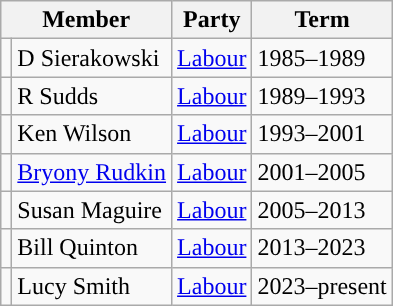<table class="wikitable">
<tr>
<th colspan="2">Member</th>
<th>Party</th>
<th>Term</th>
</tr>
<tr>
<td style="background-color: "></td>
<td>D Sierakowski</td>
<td><a href='#'>Labour</a></td>
<td>1985–1989</td>
</tr>
<tr>
<td style="background-color: "></td>
<td>R Sudds</td>
<td><a href='#'>Labour</a></td>
<td>1989–1993</td>
</tr>
<tr>
<td style="background-color: "></td>
<td>Ken Wilson</td>
<td><a href='#'>Labour</a></td>
<td>1993–2001</td>
</tr>
<tr>
<td style="background-color: "></td>
<td><a href='#'>Bryony Rudkin</a></td>
<td><a href='#'>Labour</a></td>
<td>2001–2005</td>
</tr>
<tr>
<td style="background-color: "></td>
<td>Susan Maguire</td>
<td><a href='#'>Labour</a></td>
<td>2005–2013</td>
</tr>
<tr>
<td style="background-color: "></td>
<td>Bill Quinton</td>
<td><a href='#'>Labour</a></td>
<td>2013–2023</td>
</tr>
<tr>
<td style="background-color: "></td>
<td>Lucy Smith</td>
<td><a href='#'>Labour</a></td>
<td>2023–present</td>
</tr>
</table>
